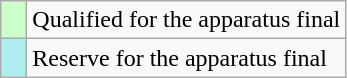<table class="wikitable" style="text-align: left;">
<tr>
<td width="10px" bgcolor="#ccffcc"></td>
<td>Qualified for the apparatus final</td>
</tr>
<tr>
<td width="10px" bgcolor="#afeeee"></td>
<td>Reserve for the apparatus final</td>
</tr>
</table>
